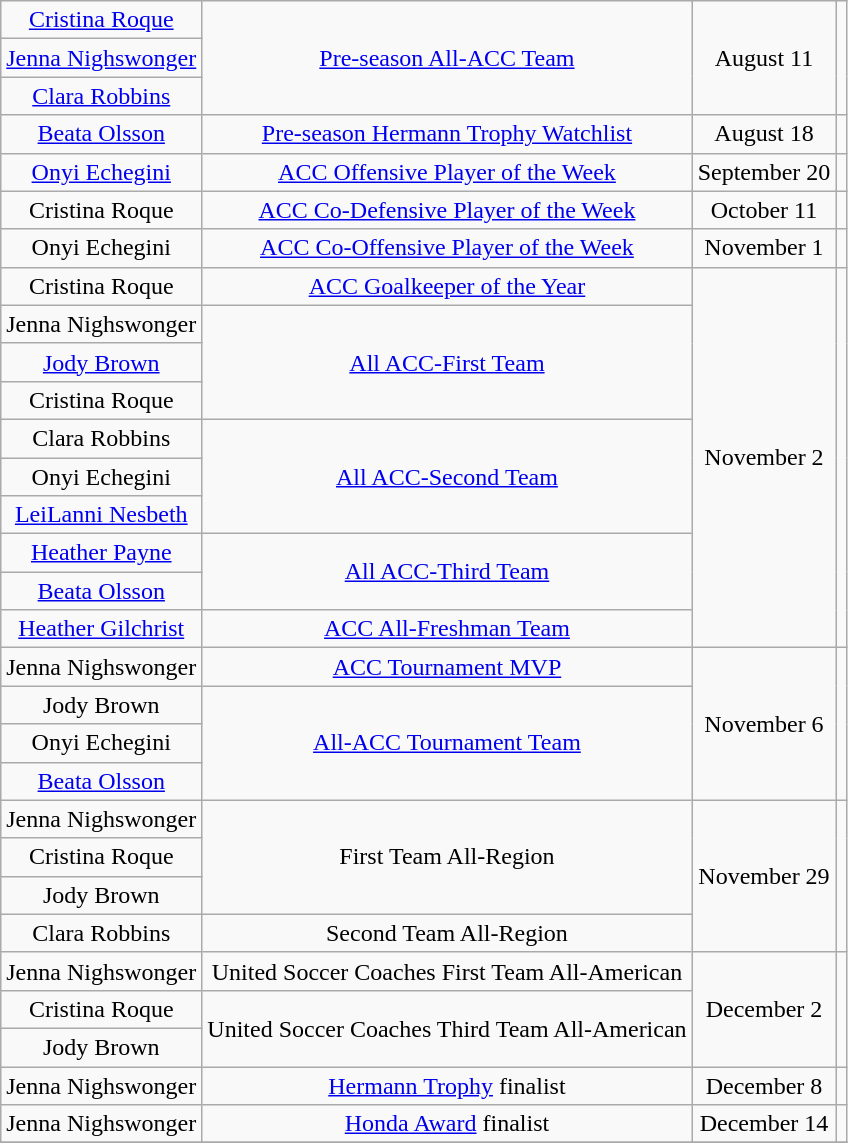<table class="wikitable sortable" style="text-align: center">
<tr>
<td><a href='#'>Cristina Roque</a></td>
<td rowspan=3><a href='#'>Pre-season All-ACC Team</a></td>
<td rowspan=3>August 11</td>
<td rowspan=3></td>
</tr>
<tr>
<td><a href='#'>Jenna Nighswonger</a></td>
</tr>
<tr>
<td><a href='#'>Clara Robbins</a></td>
</tr>
<tr>
<td><a href='#'>Beata Olsson</a></td>
<td><a href='#'>Pre-season Hermann Trophy Watchlist</a></td>
<td>August 18</td>
<td></td>
</tr>
<tr>
<td><a href='#'>Onyi Echegini</a></td>
<td><a href='#'>ACC Offensive Player of the Week</a></td>
<td>September 20</td>
<td></td>
</tr>
<tr>
<td>Cristina Roque</td>
<td><a href='#'>ACC Co-Defensive Player of the Week</a></td>
<td>October 11</td>
<td></td>
</tr>
<tr>
<td>Onyi Echegini</td>
<td><a href='#'>ACC Co-Offensive Player of the Week</a></td>
<td>November 1</td>
<td></td>
</tr>
<tr>
<td>Cristina Roque</td>
<td><a href='#'>ACC Goalkeeper of the Year</a></td>
<td rowspan=10>November 2</td>
<td rowspan=10></td>
</tr>
<tr>
<td>Jenna Nighswonger</td>
<td rowspan=3><a href='#'>All ACC-First Team</a></td>
</tr>
<tr>
<td><a href='#'>Jody Brown</a></td>
</tr>
<tr>
<td>Cristina Roque</td>
</tr>
<tr>
<td>Clara Robbins</td>
<td rowspan=3><a href='#'>All ACC-Second Team</a></td>
</tr>
<tr>
<td>Onyi Echegini</td>
</tr>
<tr>
<td><a href='#'>LeiLanni Nesbeth</a></td>
</tr>
<tr>
<td><a href='#'>Heather Payne</a></td>
<td rowspan=2><a href='#'>All ACC-Third Team</a></td>
</tr>
<tr>
<td><a href='#'>Beata Olsson</a></td>
</tr>
<tr>
<td><a href='#'>Heather Gilchrist</a></td>
<td><a href='#'>ACC All-Freshman Team</a></td>
</tr>
<tr>
<td>Jenna Nighswonger</td>
<td><a href='#'>ACC Tournament MVP</a></td>
<td rowspan=4>November 6</td>
<td rowspan=4></td>
</tr>
<tr>
<td>Jody Brown</td>
<td rowspan=3><a href='#'>All-ACC Tournament Team</a></td>
</tr>
<tr>
<td>Onyi Echegini</td>
</tr>
<tr>
<td><a href='#'>Beata Olsson</a></td>
</tr>
<tr>
<td>Jenna Nighswonger</td>
<td rowspan=3>First Team All-Region</td>
<td rowspan=4>November 29</td>
<td rowspan=4></td>
</tr>
<tr>
<td>Cristina Roque</td>
</tr>
<tr>
<td>Jody Brown</td>
</tr>
<tr>
<td>Clara Robbins</td>
<td>Second Team All-Region</td>
</tr>
<tr>
<td>Jenna Nighswonger</td>
<td>United Soccer Coaches First Team All-American</td>
<td rowspan=3>December 2</td>
<td rowspan=3></td>
</tr>
<tr>
<td>Cristina Roque</td>
<td rowspan=2>United Soccer Coaches Third Team All-American</td>
</tr>
<tr>
<td>Jody Brown</td>
</tr>
<tr>
<td>Jenna Nighswonger</td>
<td><a href='#'>Hermann Trophy</a> finalist</td>
<td>December 8</td>
<td></td>
</tr>
<tr>
<td>Jenna Nighswonger</td>
<td><a href='#'>Honda Award</a> finalist</td>
<td>December 14</td>
<td></td>
</tr>
<tr>
</tr>
</table>
